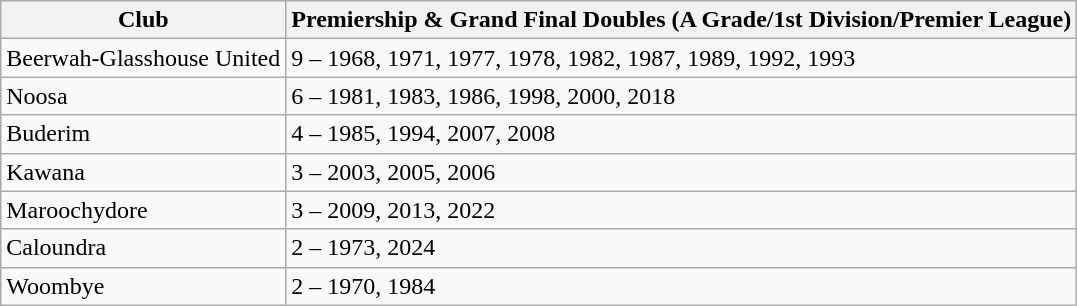<table class="wikitable">
<tr>
<th>Club</th>
<th>Premiership & Grand Final Doubles (A Grade/1st Division/Premier League)</th>
</tr>
<tr>
<td>Beerwah-Glasshouse United</td>
<td>9 – 1968, 1971, 1977, 1978, 1982, 1987, 1989, 1992, 1993</td>
</tr>
<tr>
<td>Noosa</td>
<td>6 – 1981, 1983, 1986, 1998, 2000, 2018</td>
</tr>
<tr>
<td>Buderim</td>
<td>4 – 1985, 1994, 2007, 2008</td>
</tr>
<tr>
<td>Kawana</td>
<td>3 – 2003, 2005, 2006</td>
</tr>
<tr>
<td>Maroochydore</td>
<td>3 – 2009, 2013, 2022</td>
</tr>
<tr>
<td>Caloundra</td>
<td>2 – 1973, 2024</td>
</tr>
<tr>
<td>Woombye</td>
<td>2 – 1970, 1984</td>
</tr>
</table>
